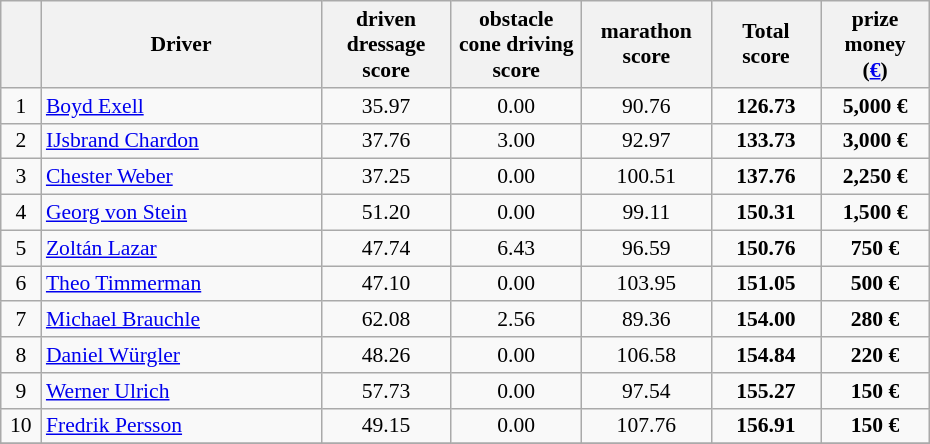<table class="wikitable" style="font-size: 90%">
<tr>
<th width=20></th>
<th width=180>Driver</th>
<th width=80>driven dressage<br>score</th>
<th width=80>obstacle cone driving<br>score</th>
<th width=80>marathon<br>score</th>
<th width=66>Total<br>score<br></th>
<th width=66>prize<br>money<br>(<a href='#'>€</a>)</th>
</tr>
<tr>
<td align=center>1</td>
<td> <a href='#'>Boyd Exell</a></td>
<td align=center>35.97</td>
<td align=center>0.00</td>
<td align=center>90.76</td>
<td align=center><strong>126.73</strong></td>
<td align=center><strong>5,000 €</strong></td>
</tr>
<tr>
<td align=center>2</td>
<td> <a href='#'>IJsbrand Chardon</a></td>
<td align=center>37.76</td>
<td align=center>3.00</td>
<td align=center>92.97</td>
<td align=center><strong>133.73</strong></td>
<td align=center><strong>3,000 €</strong></td>
</tr>
<tr>
<td align=center>3</td>
<td> <a href='#'>Chester Weber</a></td>
<td align=center>37.25</td>
<td align=center>0.00</td>
<td align=center>100.51</td>
<td align=center><strong>137.76</strong></td>
<td align=center><strong>2,250 €</strong></td>
</tr>
<tr>
<td align=center>4</td>
<td> <a href='#'>Georg von Stein</a></td>
<td align=center>51.20</td>
<td align=center>0.00</td>
<td align=center>99.11</td>
<td align=center><strong>150.31</strong></td>
<td align=center><strong>1,500 €</strong></td>
</tr>
<tr>
<td align=center>5</td>
<td> <a href='#'>Zoltán Lazar</a></td>
<td align=center>47.74</td>
<td align=center>6.43</td>
<td align=center>96.59</td>
<td align=center><strong>150.76</strong></td>
<td align=center><strong>750 €</strong></td>
</tr>
<tr>
<td align=center>6</td>
<td> <a href='#'>Theo Timmerman</a></td>
<td align=center>47.10</td>
<td align=center>0.00</td>
<td align=center>103.95</td>
<td align=center><strong>151.05</strong></td>
<td align=center><strong>500 €</strong></td>
</tr>
<tr>
<td align=center>7</td>
<td> <a href='#'>Michael Brauchle</a></td>
<td align=center>62.08</td>
<td align=center>2.56</td>
<td align=center>89.36</td>
<td align=center><strong>154.00</strong></td>
<td align=center><strong>280 €</strong></td>
</tr>
<tr>
<td align=center>8</td>
<td> <a href='#'>Daniel Würgler</a></td>
<td align=center>48.26</td>
<td align=center>0.00</td>
<td align=center>106.58</td>
<td align=center><strong>154.84</strong></td>
<td align=center><strong>220 €</strong></td>
</tr>
<tr>
<td align=center>9</td>
<td> <a href='#'>Werner Ulrich</a></td>
<td align=center>57.73</td>
<td align=center>0.00</td>
<td align=center>97.54</td>
<td align=center><strong>155.27</strong></td>
<td align=center><strong>150 €</strong></td>
</tr>
<tr>
<td align=center>10</td>
<td> <a href='#'>Fredrik Persson</a></td>
<td align=center>49.15</td>
<td align=center>0.00</td>
<td align=center>107.76</td>
<td align=center><strong>156.91</strong></td>
<td align=center><strong>150 €</strong></td>
</tr>
<tr>
</tr>
</table>
